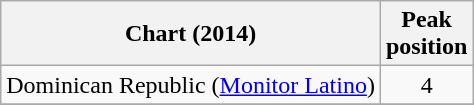<table class="wikitable sortable">
<tr>
<th>Chart (2014)</th>
<th>Peak<br>position</th>
</tr>
<tr>
<td>Dominican Republic (<a href='#'>Monitor Latino</a>)</td>
<td style="text-align:center;">4</td>
</tr>
<tr>
</tr>
<tr>
</tr>
<tr>
</tr>
<tr>
</tr>
<tr>
</tr>
<tr>
</tr>
</table>
